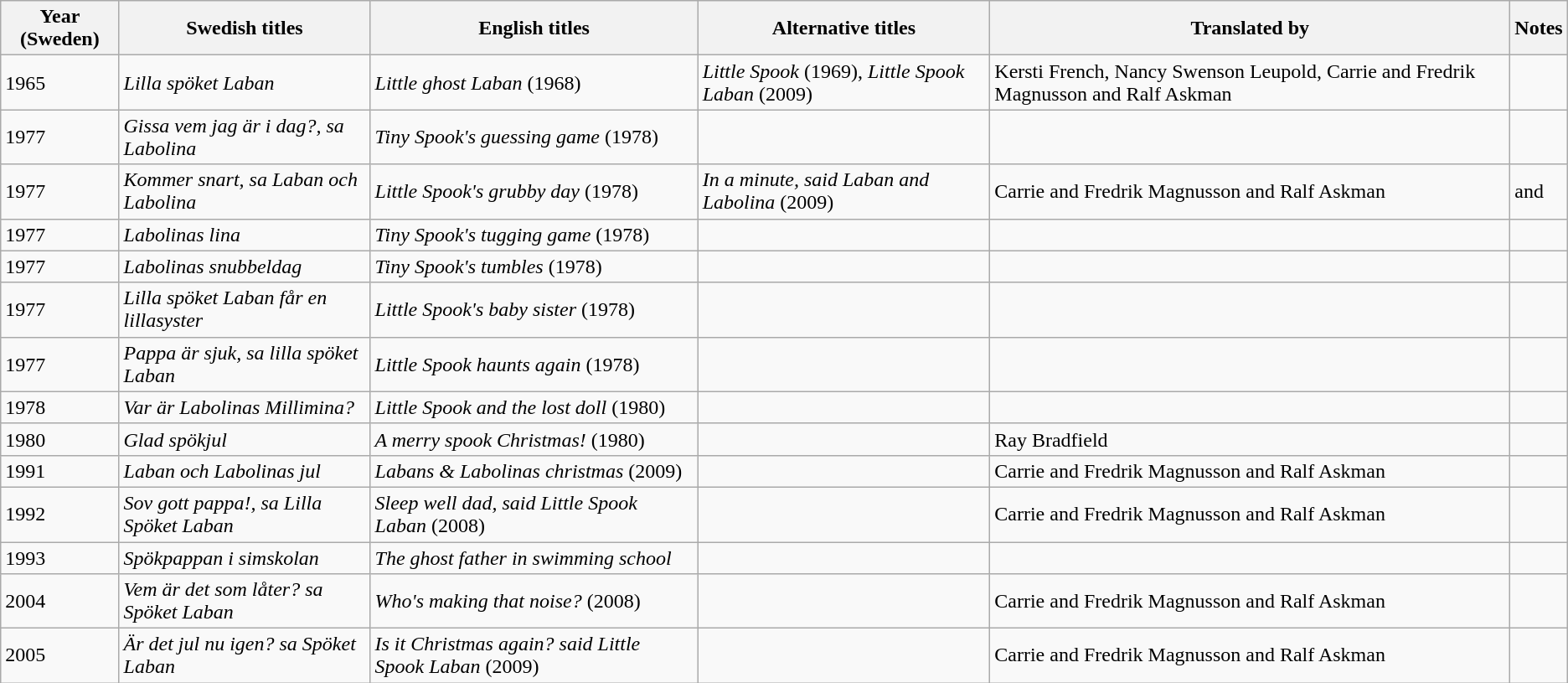<table class="wikitable sortable">
<tr>
<th>Year (Sweden)</th>
<th>Swedish titles</th>
<th>English titles</th>
<th>Alternative titles</th>
<th>Translated by</th>
<th>Notes</th>
</tr>
<tr>
<td>1965</td>
<td><em>Lilla spöket Laban</em></td>
<td><em>Little ghost Laban </em> (1968)</td>
<td><em>Little Spook</em> (1969), <em>Little Spook Laban</em> (2009)</td>
<td>Kersti French, Nancy Swenson Leupold, Carrie and Fredrik Magnusson and Ralf Askman</td>
<td></td>
</tr>
<tr>
<td>1977</td>
<td><em>Gissa vem jag är i dag?, sa Labolina</em></td>
<td><em>Tiny Spook's guessing game</em> (1978)</td>
<td></td>
<td></td>
<td></td>
</tr>
<tr>
<td>1977</td>
<td><em>Kommer snart, sa Laban och Labolina</em></td>
<td><em>Little Spook's grubby day</em> (1978)</td>
<td><em>In a minute, said Laban and Labolina</em> (2009)</td>
<td>Carrie and Fredrik Magnusson and Ralf Askman</td>
<td> and </td>
</tr>
<tr>
<td>1977</td>
<td><em>Labolinas lina</em></td>
<td><em>Tiny Spook's tugging game</em> (1978)</td>
<td></td>
<td></td>
<td></td>
</tr>
<tr>
<td>1977</td>
<td><em>Labolinas snubbeldag</em></td>
<td><em>Tiny Spook's tumbles</em> (1978)</td>
<td></td>
<td></td>
<td></td>
</tr>
<tr>
<td>1977</td>
<td><em>Lilla spöket Laban får en lillasyster</em></td>
<td><em>Little Spook's baby sister</em> (1978)</td>
<td></td>
<td></td>
<td></td>
</tr>
<tr>
<td>1977</td>
<td><em>Pappa är sjuk, sa lilla spöket Laban</em></td>
<td><em>Little Spook haunts again</em> (1978)</td>
<td></td>
<td></td>
<td></td>
</tr>
<tr>
<td>1978</td>
<td><em>Var är Labolinas Millimina?</em></td>
<td><em>Little Spook and the lost doll</em> (1980)</td>
<td></td>
<td></td>
<td></td>
</tr>
<tr>
<td>1980</td>
<td><em>Glad spökjul</em></td>
<td><em>A merry spook Christmas!</em> (1980)</td>
<td></td>
<td>Ray Bradfield</td>
<td></td>
</tr>
<tr>
<td>1991</td>
<td><em>Laban och Labolinas jul</em></td>
<td><em>Labans & Labolinas christmas</em> (2009)</td>
<td></td>
<td>Carrie and Fredrik Magnusson and Ralf Askman</td>
<td></td>
</tr>
<tr>
<td>1992</td>
<td><em>Sov gott pappa!, sa Lilla Spöket Laban</em></td>
<td><em>Sleep well dad, said Little Spook Laban</em> (2008)</td>
<td></td>
<td>Carrie and Fredrik Magnusson and Ralf Askman</td>
<td></td>
</tr>
<tr>
<td>1993</td>
<td><em>Spökpappan i simskolan</em></td>
<td><em>The ghost father in swimming school</em></td>
<td></td>
<td></td>
<td></td>
</tr>
<tr>
<td>2004</td>
<td><em>Vem är det som låter? sa Spöket Laban</em></td>
<td><em>Who's making that noise?</em> (2008)</td>
<td></td>
<td>Carrie and Fredrik Magnusson and Ralf Askman</td>
<td></td>
</tr>
<tr>
<td>2005</td>
<td><em>Är det jul nu igen? sa Spöket Laban</em></td>
<td><em>Is it Christmas again? said Little Spook Laban</em> (2009)</td>
<td></td>
<td>Carrie and Fredrik Magnusson and Ralf Askman</td>
<td></td>
</tr>
</table>
